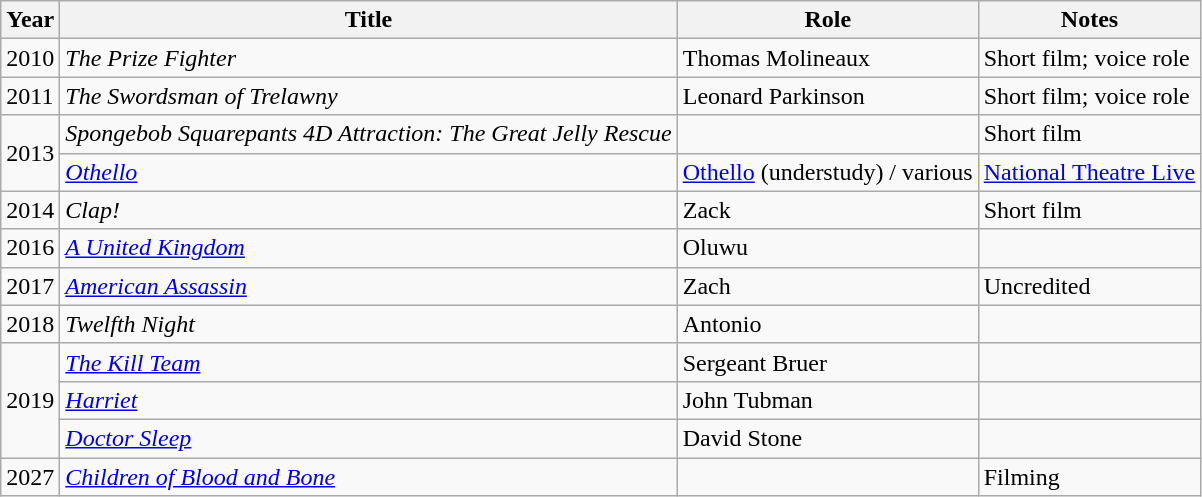<table class="wikitable sortable">
<tr>
<th>Year</th>
<th>Title</th>
<th>Role</th>
<th class="unsortable">Notes</th>
</tr>
<tr>
<td>2010</td>
<td><em>The Prize Fighter</em></td>
<td>Thomas Molineaux</td>
<td>Short film; voice role</td>
</tr>
<tr>
<td>2011</td>
<td><em>The Swordsman of Trelawny</em></td>
<td>Leonard Parkinson</td>
<td>Short film; voice role</td>
</tr>
<tr>
<td rowspan="2">2013</td>
<td><em>Spongebob Squarepants 4D Attraction: The Great Jelly Rescue</em></td>
<td></td>
<td>Short film</td>
</tr>
<tr>
<td><em><a href='#'>Othello</a></em></td>
<td><a href='#'>Othello</a> (understudy) / various</td>
<td><a href='#'>National Theatre Live</a></td>
</tr>
<tr>
<td>2014</td>
<td><em>Clap!</em></td>
<td>Zack</td>
<td>Short film</td>
</tr>
<tr>
<td>2016</td>
<td><em><a href='#'>A United Kingdom</a></em></td>
<td>Oluwu</td>
<td></td>
</tr>
<tr>
<td>2017</td>
<td><em><a href='#'>American Assassin</a></em></td>
<td>Zach</td>
<td>Uncredited</td>
</tr>
<tr>
<td>2018</td>
<td><em>Twelfth Night</em></td>
<td>Antonio</td>
<td></td>
</tr>
<tr>
<td rowspan="3">2019</td>
<td><em><a href='#'>The Kill Team</a></em></td>
<td>Sergeant Bruer</td>
<td></td>
</tr>
<tr>
<td><em><a href='#'>Harriet</a></em></td>
<td>John Tubman</td>
<td></td>
</tr>
<tr>
<td><em><a href='#'>Doctor Sleep</a></em></td>
<td>David Stone</td>
<td></td>
</tr>
<tr>
<td>2027</td>
<td><em><a href='#'>Children of Blood and Bone</a></em></td>
<td></td>
<td>Filming</td>
</tr>
</table>
